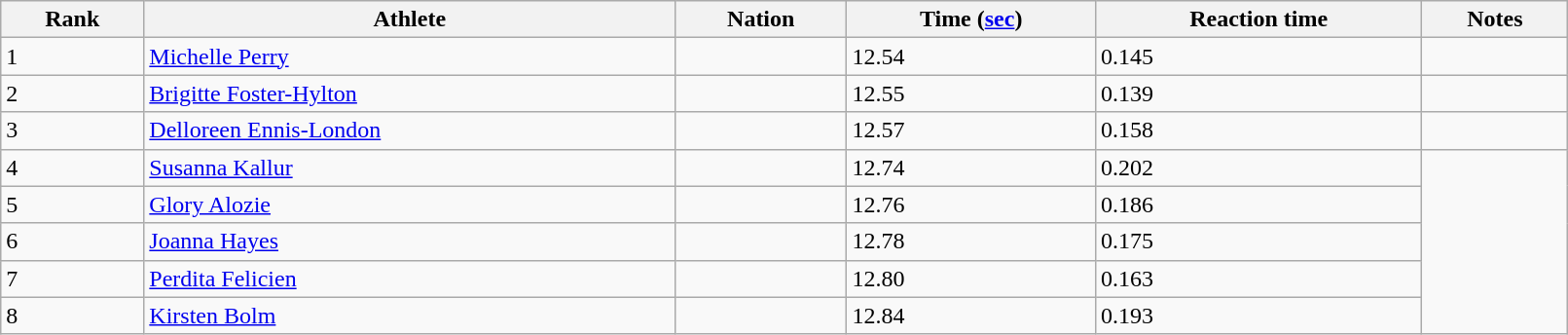<table class="wikitable" width=85%>
<tr>
<th>Rank</th>
<th>Athlete</th>
<th>Nation</th>
<th>Time (<a href='#'>sec</a>)</th>
<th>Reaction time</th>
<th>Notes</th>
</tr>
<tr>
<td>1</td>
<td><a href='#'>Michelle Perry</a></td>
<td></td>
<td>12.54</td>
<td>0.145</td>
</tr>
<tr>
<td>2</td>
<td><a href='#'>Brigitte Foster-Hylton</a></td>
<td></td>
<td>12.55</td>
<td>0.139</td>
<td></td>
</tr>
<tr>
<td>3</td>
<td><a href='#'>Delloreen Ennis-London</a></td>
<td></td>
<td>12.57</td>
<td>0.158</td>
<td></td>
</tr>
<tr>
<td>4</td>
<td><a href='#'>Susanna Kallur</a></td>
<td></td>
<td>12.74</td>
<td>0.202</td>
</tr>
<tr>
<td>5</td>
<td><a href='#'>Glory Alozie</a></td>
<td></td>
<td>12.76</td>
<td>0.186</td>
</tr>
<tr>
<td>6</td>
<td><a href='#'>Joanna Hayes</a></td>
<td></td>
<td>12.78</td>
<td>0.175</td>
</tr>
<tr>
<td>7</td>
<td><a href='#'>Perdita Felicien</a></td>
<td></td>
<td>12.80</td>
<td>0.163</td>
</tr>
<tr>
<td>8</td>
<td><a href='#'>Kirsten Bolm</a></td>
<td></td>
<td>12.84</td>
<td>0.193</td>
</tr>
</table>
